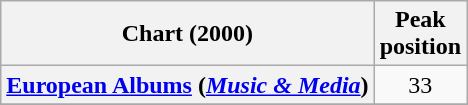<table class="wikitable sortable plainrowheaders" style="text-align:center">
<tr>
<th scope="col">Chart (2000)</th>
<th scope="col">Peak<br>position</th>
</tr>
<tr>
<th scope="row"><a href='#'>European Albums</a> (<em><a href='#'>Music & Media</a></em>)</th>
<td>33</td>
</tr>
<tr>
</tr>
</table>
